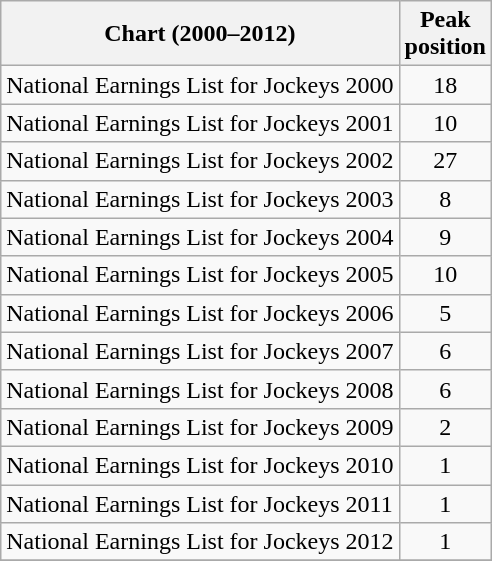<table class="wikitable sortable">
<tr>
<th>Chart (2000–2012)</th>
<th>Peak<br>position</th>
</tr>
<tr>
<td>National Earnings List for Jockeys 2000</td>
<td style="text-align:center;">18</td>
</tr>
<tr>
<td>National Earnings List for Jockeys 2001</td>
<td style="text-align:center;">10</td>
</tr>
<tr>
<td>National Earnings List for Jockeys 2002</td>
<td style="text-align:center;">27</td>
</tr>
<tr>
<td>National Earnings List for Jockeys 2003</td>
<td style="text-align:center;">8</td>
</tr>
<tr>
<td>National Earnings List for Jockeys 2004</td>
<td style="text-align:center;">9</td>
</tr>
<tr>
<td>National Earnings List for Jockeys 2005</td>
<td style="text-align:center;">10</td>
</tr>
<tr>
<td>National Earnings List for Jockeys 2006</td>
<td style="text-align:center;">5</td>
</tr>
<tr>
<td>National Earnings List for Jockeys 2007</td>
<td style="text-align:center;">6</td>
</tr>
<tr>
<td>National Earnings List for Jockeys 2008</td>
<td style="text-align:center;">6</td>
</tr>
<tr>
<td>National Earnings List for Jockeys 2009</td>
<td style="text-align:center;">2</td>
</tr>
<tr>
<td>National Earnings List for Jockeys 2010</td>
<td style="text-align:center;">1</td>
</tr>
<tr>
<td>National Earnings List for Jockeys 2011</td>
<td style="text-align:center;">1</td>
</tr>
<tr>
<td>National Earnings List for Jockeys 2012</td>
<td style="text-align:center;">1</td>
</tr>
<tr>
</tr>
</table>
